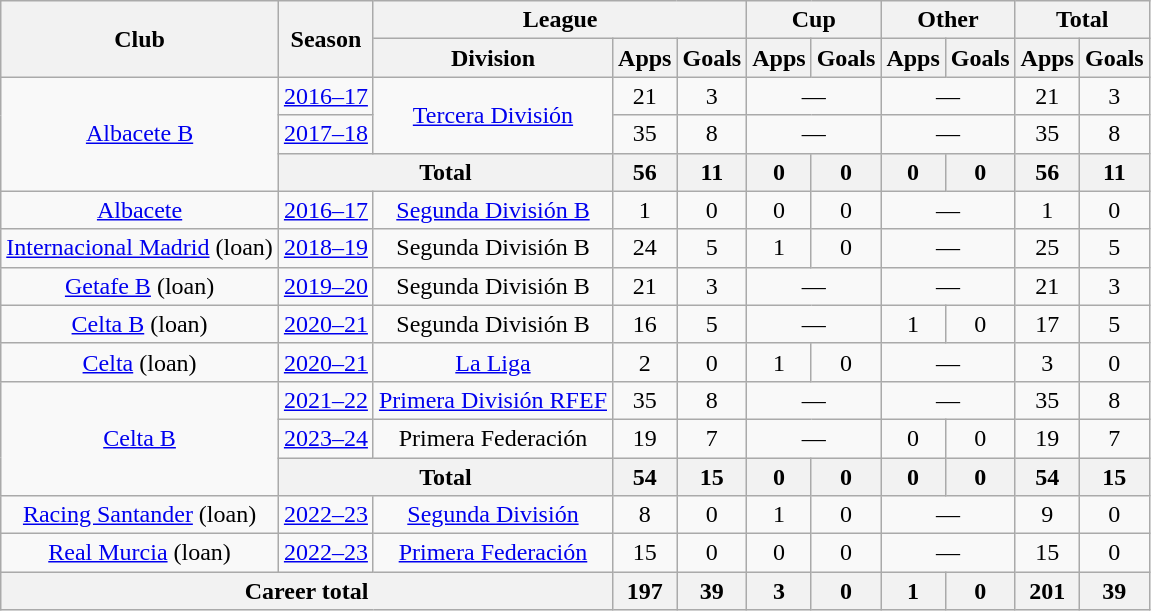<table class="wikitable" style="text-align:center">
<tr>
<th rowspan="2">Club</th>
<th rowspan="2">Season</th>
<th colspan="3">League</th>
<th colspan="2">Cup</th>
<th colspan="2">Other</th>
<th colspan="2">Total</th>
</tr>
<tr>
<th>Division</th>
<th>Apps</th>
<th>Goals</th>
<th>Apps</th>
<th>Goals</th>
<th>Apps</th>
<th>Goals</th>
<th>Apps</th>
<th>Goals</th>
</tr>
<tr>
<td rowspan="3"><a href='#'>Albacete B</a></td>
<td><a href='#'>2016–17</a></td>
<td rowspan="2"><a href='#'>Tercera División</a></td>
<td>21</td>
<td>3</td>
<td colspan="2">—</td>
<td colspan="2">—</td>
<td>21</td>
<td>3</td>
</tr>
<tr>
<td><a href='#'>2017–18</a></td>
<td>35</td>
<td>8</td>
<td colspan="2">—</td>
<td colspan="2">—</td>
<td>35</td>
<td>8</td>
</tr>
<tr>
<th colspan="2">Total</th>
<th>56</th>
<th>11</th>
<th>0</th>
<th>0</th>
<th>0</th>
<th>0</th>
<th>56</th>
<th>11</th>
</tr>
<tr>
<td><a href='#'>Albacete</a></td>
<td><a href='#'>2016–17</a></td>
<td><a href='#'>Segunda División B</a></td>
<td>1</td>
<td>0</td>
<td>0</td>
<td>0</td>
<td colspan="2">—</td>
<td>1</td>
<td>0</td>
</tr>
<tr>
<td><a href='#'>Internacional Madrid</a> (loan)</td>
<td><a href='#'>2018–19</a></td>
<td>Segunda División B</td>
<td>24</td>
<td>5</td>
<td>1</td>
<td>0</td>
<td colspan="2">—</td>
<td>25</td>
<td>5</td>
</tr>
<tr>
<td><a href='#'>Getafe B</a> (loan)</td>
<td><a href='#'>2019–20</a></td>
<td>Segunda División B</td>
<td>21</td>
<td>3</td>
<td colspan="2">—</td>
<td colspan="2">—</td>
<td>21</td>
<td>3</td>
</tr>
<tr>
<td><a href='#'>Celta B</a> (loan)</td>
<td><a href='#'>2020–21</a></td>
<td>Segunda División B</td>
<td>16</td>
<td>5</td>
<td colspan="2">—</td>
<td>1</td>
<td>0</td>
<td>17</td>
<td>5</td>
</tr>
<tr>
<td><a href='#'>Celta</a> (loan)</td>
<td><a href='#'>2020–21</a></td>
<td><a href='#'>La Liga</a></td>
<td>2</td>
<td>0</td>
<td>1</td>
<td>0</td>
<td colspan="2">—</td>
<td>3</td>
<td>0</td>
</tr>
<tr>
<td rowspan="3"><a href='#'>Celta B</a></td>
<td><a href='#'>2021–22</a></td>
<td><a href='#'>Primera División RFEF</a></td>
<td>35</td>
<td>8</td>
<td colspan="2">—</td>
<td colspan="2">—</td>
<td>35</td>
<td>8</td>
</tr>
<tr>
<td><a href='#'>2023–24</a></td>
<td>Primera Federación</td>
<td>19</td>
<td>7</td>
<td colspan="2">—</td>
<td>0</td>
<td>0</td>
<td>19</td>
<td>7</td>
</tr>
<tr>
<th colspan="2">Total</th>
<th>54</th>
<th>15</th>
<th>0</th>
<th>0</th>
<th>0</th>
<th>0</th>
<th>54</th>
<th>15</th>
</tr>
<tr>
<td><a href='#'>Racing Santander</a> (loan)</td>
<td><a href='#'>2022–23</a></td>
<td><a href='#'>Segunda División</a></td>
<td>8</td>
<td>0</td>
<td>1</td>
<td>0</td>
<td colspan="2">—</td>
<td>9</td>
<td>0</td>
</tr>
<tr>
<td><a href='#'>Real Murcia</a> (loan)</td>
<td><a href='#'>2022–23</a></td>
<td><a href='#'>Primera Federación</a></td>
<td>15</td>
<td>0</td>
<td>0</td>
<td>0</td>
<td colspan="2">—</td>
<td>15</td>
<td>0</td>
</tr>
<tr>
<th colspan="3">Career total</th>
<th>197</th>
<th>39</th>
<th>3</th>
<th>0</th>
<th>1</th>
<th>0</th>
<th>201</th>
<th>39</th>
</tr>
</table>
